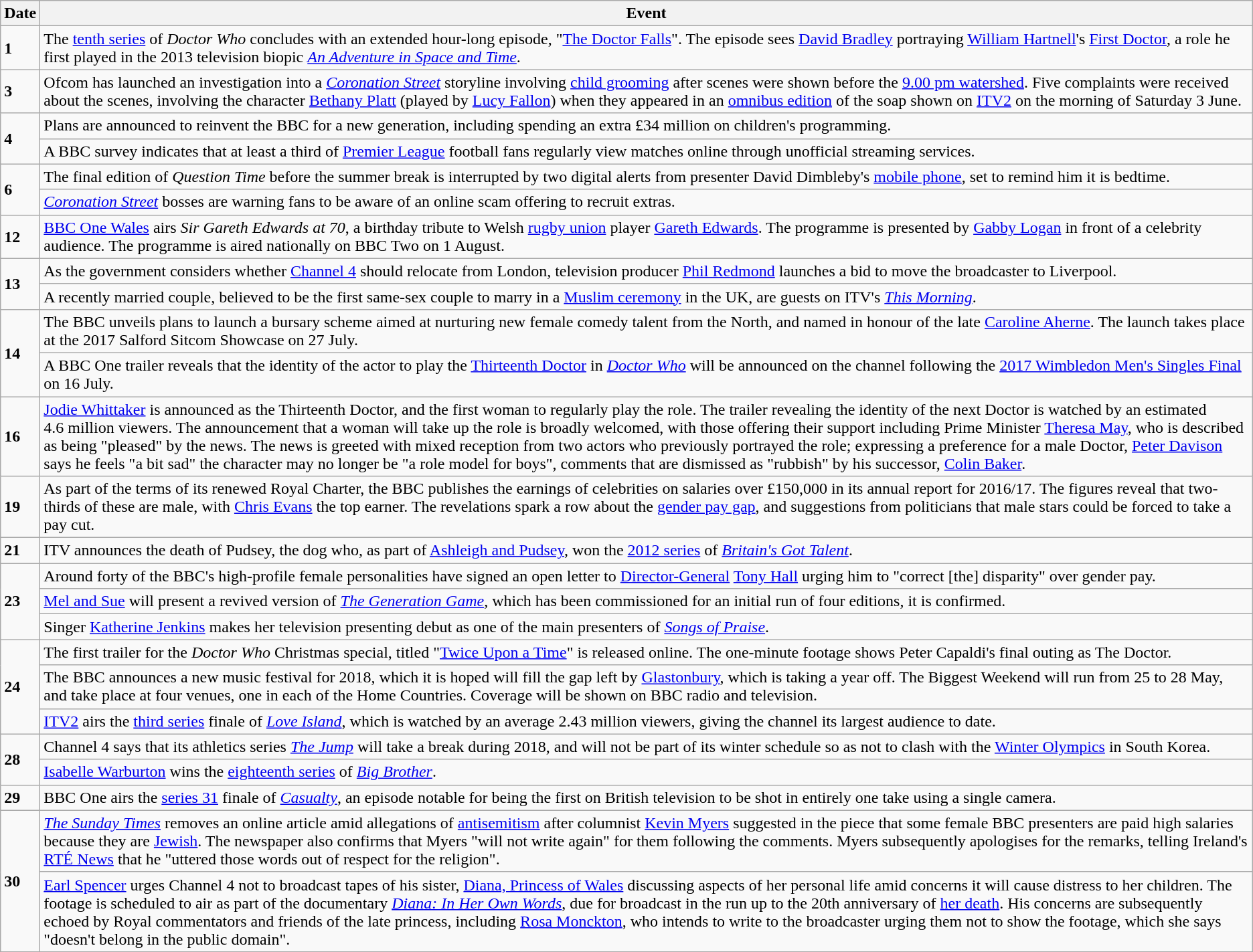<table class="wikitable">
<tr>
<th>Date</th>
<th>Event</th>
</tr>
<tr>
<td><strong>1</strong></td>
<td>The <a href='#'>tenth series</a> of <em>Doctor Who</em> concludes with an extended hour-long episode, "<a href='#'>The Doctor Falls</a>". The episode sees <a href='#'>David Bradley</a> portraying <a href='#'>William Hartnell</a>'s <a href='#'>First Doctor</a>, a role he first played in the 2013 television biopic <em><a href='#'>An Adventure in Space and Time</a></em>.</td>
</tr>
<tr>
<td><strong>3</strong></td>
<td>Ofcom has launched an investigation into a <em><a href='#'>Coronation Street</a></em> storyline involving <a href='#'>child grooming</a> after scenes were shown before the <a href='#'>9.00 pm watershed</a>. Five complaints were received about the scenes, involving the character <a href='#'>Bethany Platt</a> (played by <a href='#'>Lucy Fallon</a>) when they appeared in an <a href='#'>omnibus edition</a> of the soap shown on <a href='#'>ITV2</a> on the morning of Saturday 3 June.</td>
</tr>
<tr>
<td rowspan=2><strong>4</strong></td>
<td>Plans are announced to reinvent the BBC for a new generation, including spending an extra £34 million on children's programming.</td>
</tr>
<tr>
<td>A BBC survey indicates that at least a third of <a href='#'>Premier League</a> football fans regularly view matches online through unofficial streaming services.</td>
</tr>
<tr>
<td rowspan=2><strong>6</strong></td>
<td>The final edition of <em>Question Time</em> before the summer break is interrupted by two digital alerts from presenter David Dimbleby's <a href='#'>mobile phone</a>, set to remind him it is bedtime.</td>
</tr>
<tr>
<td><em><a href='#'>Coronation Street</a></em> bosses are warning fans to be aware of an online scam offering to recruit extras.</td>
</tr>
<tr>
<td><strong>12</strong></td>
<td><a href='#'>BBC One Wales</a> airs <em>Sir Gareth Edwards at 70</em>, a birthday tribute to Welsh <a href='#'>rugby union</a> player <a href='#'>Gareth Edwards</a>. The programme is presented by <a href='#'>Gabby Logan</a> in front of a celebrity audience. The programme is aired nationally on BBC Two on 1 August.</td>
</tr>
<tr>
<td rowspan=2><strong>13</strong></td>
<td>As the government considers whether <a href='#'>Channel 4</a> should relocate from London, television producer <a href='#'>Phil Redmond</a> launches a bid to move the broadcaster to Liverpool.</td>
</tr>
<tr>
<td>A recently married couple, believed to be the first same-sex couple to marry in a <a href='#'>Muslim ceremony</a> in the UK, are guests on ITV's <em><a href='#'>This Morning</a></em>.</td>
</tr>
<tr>
<td rowspan=2><strong>14</strong></td>
<td>The BBC unveils plans to launch a bursary scheme aimed at nurturing new female comedy talent from the North, and named in honour of the late <a href='#'>Caroline Aherne</a>. The launch takes place at the 2017 Salford Sitcom Showcase on 27 July.</td>
</tr>
<tr>
<td>A BBC One trailer reveals that the identity of the actor to play the <a href='#'>Thirteenth Doctor</a> in <em><a href='#'>Doctor Who</a></em> will be announced on the channel following the <a href='#'>2017 Wimbledon Men's Singles Final</a> on 16 July.</td>
</tr>
<tr>
<td><strong>16</strong></td>
<td><a href='#'>Jodie Whittaker</a> is announced as the Thirteenth Doctor, and the first woman to regularly play the role. The trailer revealing the identity of the next Doctor is watched by an estimated 4.6 million viewers. The announcement that a woman will take up the role is broadly welcomed, with those offering their support including Prime Minister <a href='#'>Theresa May</a>, who is described as being "pleased" by the news. The news is greeted with mixed reception from two actors who previously portrayed the role; expressing a preference for a male Doctor, <a href='#'>Peter Davison</a> says he feels "a bit sad" the character may no longer be "a role model for boys", comments that are dismissed as "rubbish" by his successor, <a href='#'>Colin Baker</a>.</td>
</tr>
<tr>
<td><strong>19</strong></td>
<td>As part of the terms of its renewed Royal Charter, the BBC publishes the earnings of celebrities on salaries over £150,000 in its annual report for 2016/17. The figures reveal that two-thirds of these are male, with <a href='#'>Chris Evans</a> the top earner. The revelations spark a row about the <a href='#'>gender pay gap</a>, and suggestions from politicians that male stars could be forced to take a pay cut.</td>
</tr>
<tr>
<td><strong>21</strong></td>
<td>ITV announces the death of Pudsey, the dog who, as part of <a href='#'>Ashleigh and Pudsey</a>, won the <a href='#'>2012 series</a> of <em><a href='#'>Britain's Got Talent</a></em>.</td>
</tr>
<tr>
<td rowspan=3><strong>23</strong></td>
<td>Around forty of the BBC's high-profile female personalities have signed an open letter to <a href='#'>Director-General</a> <a href='#'>Tony Hall</a> urging him to "correct [the] disparity" over gender pay.</td>
</tr>
<tr>
<td><a href='#'>Mel and Sue</a> will present a revived version of <em><a href='#'>The Generation Game</a></em>, which has been commissioned for an initial run of four editions, it is confirmed.</td>
</tr>
<tr>
<td>Singer <a href='#'>Katherine Jenkins</a> makes her television presenting debut as one of the main presenters of <em><a href='#'>Songs of Praise</a></em>.</td>
</tr>
<tr>
<td rowspan=3><strong>24</strong></td>
<td>The first trailer for the <em>Doctor Who</em> Christmas special, titled "<a href='#'>Twice Upon a Time</a>" is released online. The one-minute footage shows Peter Capaldi's final outing as The Doctor.</td>
</tr>
<tr>
<td>The BBC announces a new music festival for 2018, which it is hoped will fill the gap left by <a href='#'>Glastonbury</a>, which is taking a year off. The Biggest Weekend will run from 25 to 28 May, and take place at four venues, one in each of the Home Countries. Coverage will be shown on BBC radio and television.</td>
</tr>
<tr>
<td><a href='#'>ITV2</a> airs the <a href='#'>third series</a> finale of <em><a href='#'>Love Island</a></em>, which is watched by an average 2.43 million viewers, giving the channel its largest audience to date.</td>
</tr>
<tr>
<td rowspan=2><strong>28</strong></td>
<td>Channel 4 says that its athletics series <em><a href='#'>The Jump</a></em> will take a break during 2018, and will not be part of its winter schedule so as not to clash with the <a href='#'>Winter Olympics</a> in South Korea.</td>
</tr>
<tr>
<td><a href='#'>Isabelle Warburton</a> wins the <a href='#'>eighteenth series</a> of <em><a href='#'>Big Brother</a></em>.</td>
</tr>
<tr>
<td><strong>29</strong></td>
<td>BBC One airs the <a href='#'>series 31</a> finale of <em><a href='#'>Casualty</a></em>, an episode notable for being the first on British television to be shot in entirely one take using a single camera.</td>
</tr>
<tr>
<td rowspan=2><strong>30</strong></td>
<td><em><a href='#'>The Sunday Times</a></em> removes an online article amid allegations of <a href='#'>antisemitism</a> after columnist <a href='#'>Kevin Myers</a> suggested in the piece that some female BBC presenters are paid high salaries because they are <a href='#'>Jewish</a>. The newspaper also confirms that Myers "will not write again" for them following the comments. Myers subsequently apologises for the remarks, telling Ireland's <a href='#'>RTÉ News</a> that he "uttered those words out of respect for the religion".</td>
</tr>
<tr>
<td><a href='#'>Earl Spencer</a> urges Channel 4 not to broadcast tapes of his sister, <a href='#'>Diana, Princess of Wales</a> discussing aspects of her personal life amid concerns it will cause distress to her children. The footage is scheduled to air as part of the documentary <em><a href='#'>Diana: In Her Own Words</a></em>, due for broadcast in the run up to the 20th anniversary of <a href='#'>her death</a>. His concerns are subsequently echoed by Royal commentators and friends of the late princess, including <a href='#'>Rosa Monckton</a>, who intends to write to the broadcaster urging them not to show the footage, which she says "doesn't belong in the public domain".</td>
</tr>
</table>
